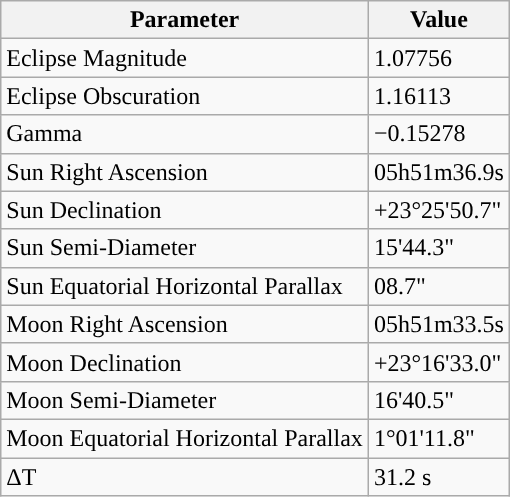<table class="wikitable">
<tr>
<th>Parameter</th>
<th>Value</th>
</tr>
<tr>
<td>Eclipse Magnitude</td>
<td>1.07756</td>
</tr>
<tr>
<td>Eclipse Obscuration</td>
<td>1.16113</td>
</tr>
<tr>
<td>Gamma</td>
<td>−0.15278</td>
</tr>
<tr>
<td>Sun Right Ascension</td>
<td>05h51m36.9s</td>
</tr>
<tr>
<td>Sun Declination</td>
<td>+23°25'50.7"</td>
</tr>
<tr>
<td>Sun Semi-Diameter</td>
<td>15'44.3"</td>
</tr>
<tr>
<td>Sun Equatorial Horizontal Parallax</td>
<td>08.7"</td>
</tr>
<tr>
<td>Moon Right Ascension</td>
<td>05h51m33.5s</td>
</tr>
<tr>
<td>Moon Declination</td>
<td>+23°16'33.0"</td>
</tr>
<tr>
<td>Moon Semi-Diameter</td>
<td>16'40.5"</td>
</tr>
<tr>
<td>Moon Equatorial Horizontal Parallax</td>
<td>1°01'11.8"</td>
</tr>
<tr>
<td>ΔT</td>
<td>31.2 s</td>
</tr>
</table>
